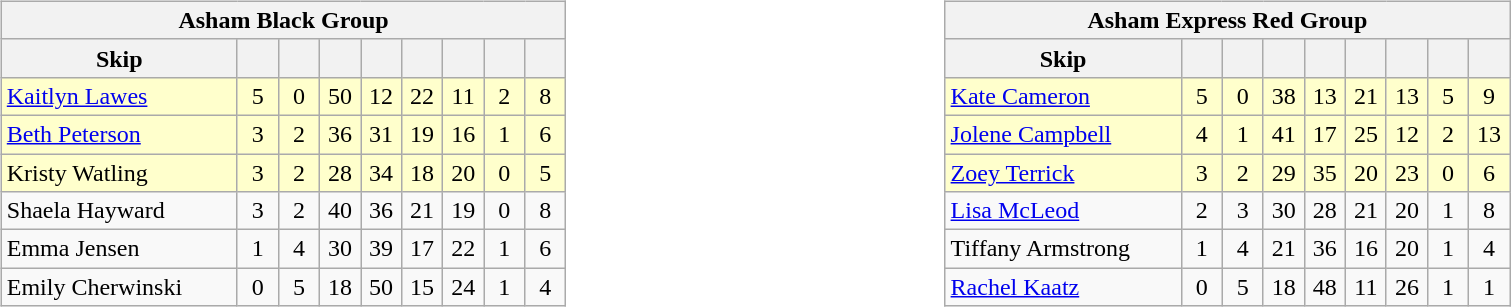<table table>
<tr>
<td valign=top width=10%><br><table class=wikitable style="text-align: center;">
<tr>
<th colspan=9>Asham Black Group</th>
</tr>
<tr>
<th width=150>Skip</th>
<th width=20></th>
<th width=20></th>
<th width=20></th>
<th width=20></th>
<th width=20></th>
<th width=20></th>
<th width=20></th>
<th width=20></th>
</tr>
<tr bgcolor=#ffffcc>
<td style="text-align: left;"><a href='#'>Kaitlyn Lawes</a></td>
<td>5</td>
<td>0</td>
<td>50</td>
<td>12</td>
<td>22</td>
<td>11</td>
<td>2</td>
<td>8</td>
</tr>
<tr bgcolor=#ffffcc>
<td style="text-align: left;"><a href='#'>Beth Peterson</a></td>
<td>3</td>
<td>2</td>
<td>36</td>
<td>31</td>
<td>19</td>
<td>16</td>
<td>1</td>
<td>6</td>
</tr>
<tr bgcolor=#ffffcc>
<td style="text-align: left;">Kristy Watling</td>
<td>3</td>
<td>2</td>
<td>28</td>
<td>34</td>
<td>18</td>
<td>20</td>
<td>0</td>
<td>5</td>
</tr>
<tr>
<td style="text-align: left;">Shaela Hayward</td>
<td>3</td>
<td>2</td>
<td>40</td>
<td>36</td>
<td>21</td>
<td>19</td>
<td>0</td>
<td>8</td>
</tr>
<tr>
<td style="text-align: left;">Emma Jensen</td>
<td>1</td>
<td>4</td>
<td>30</td>
<td>39</td>
<td>17</td>
<td>22</td>
<td>1</td>
<td>6</td>
</tr>
<tr>
<td style="text-align: left;">Emily Cherwinski</td>
<td>0</td>
<td>5</td>
<td>18</td>
<td>50</td>
<td>15</td>
<td>24</td>
<td>1</td>
<td>4</td>
</tr>
</table>
</td>
<td valign=top width=10%><br><table class=wikitable col1left style="text-align: center;">
<tr>
<th colspan=9>Asham Express Red Group</th>
</tr>
<tr>
<th width=150>Skip</th>
<th width=20></th>
<th width=20></th>
<th width=20></th>
<th width=20></th>
<th width=20></th>
<th width=20></th>
<th width=20></th>
<th width=20></th>
</tr>
<tr bgcolor=#ffffcc>
<td style="text-align: left;"><a href='#'>Kate Cameron</a></td>
<td>5</td>
<td>0</td>
<td>38</td>
<td>13</td>
<td>21</td>
<td>13</td>
<td>5</td>
<td>9</td>
</tr>
<tr bgcolor=#ffffcc>
<td style="text-align: left;"><a href='#'>Jolene Campbell</a></td>
<td>4</td>
<td>1</td>
<td>41</td>
<td>17</td>
<td>25</td>
<td>12</td>
<td>2</td>
<td>13</td>
</tr>
<tr bgcolor=#ffffcc>
<td style="text-align: left;"><a href='#'>Zoey Terrick</a></td>
<td>3</td>
<td>2</td>
<td>29</td>
<td>35</td>
<td>20</td>
<td>23</td>
<td>0</td>
<td>6</td>
</tr>
<tr>
<td style="text-align: left;"><a href='#'>Lisa McLeod</a></td>
<td>2</td>
<td>3</td>
<td>30</td>
<td>28</td>
<td>21</td>
<td>20</td>
<td>1</td>
<td>8</td>
</tr>
<tr>
<td style="text-align: left;">Tiffany Armstrong</td>
<td>1</td>
<td>4</td>
<td>21</td>
<td>36</td>
<td>16</td>
<td>20</td>
<td>1</td>
<td>4</td>
</tr>
<tr>
<td style="text-align: left;"><a href='#'>Rachel Kaatz</a></td>
<td>0</td>
<td>5</td>
<td>18</td>
<td>48</td>
<td>11</td>
<td>26</td>
<td>1</td>
<td>1</td>
</tr>
</table>
</td>
</tr>
</table>
